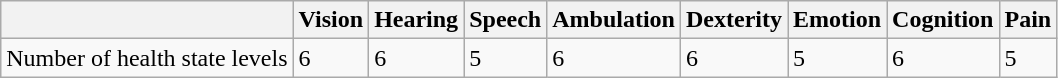<table class="wikitable">
<tr>
<th></th>
<th>Vision</th>
<th>Hearing</th>
<th>Speech</th>
<th>Ambulation</th>
<th>Dexterity</th>
<th>Emotion</th>
<th>Cognition</th>
<th>Pain</th>
</tr>
<tr>
<td>Number of health state levels</td>
<td>6</td>
<td>6</td>
<td>5</td>
<td>6</td>
<td>6</td>
<td>5</td>
<td>6</td>
<td>5</td>
</tr>
</table>
